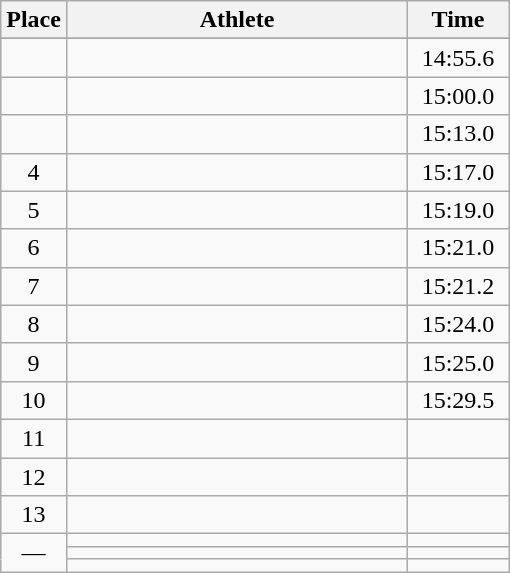<table class=wikitable style="text-align:center">
<tr>
<th width=20>Place</th>
<th width=220>Athlete</th>
<th width=60>Time</th>
</tr>
<tr>
</tr>
<tr>
<td></td>
<td align=left></td>
<td>14:55.6</td>
</tr>
<tr>
<td></td>
<td align=left></td>
<td>15:00.0</td>
</tr>
<tr>
<td></td>
<td align=left></td>
<td>15:13.0</td>
</tr>
<tr>
<td>4</td>
<td align=left></td>
<td>15:17.0</td>
</tr>
<tr>
<td>5</td>
<td align=left></td>
<td>15:19.0</td>
</tr>
<tr>
<td>6</td>
<td align=left></td>
<td>15:21.0</td>
</tr>
<tr>
<td>7</td>
<td align=left></td>
<td>15:21.2</td>
</tr>
<tr>
<td>8</td>
<td align=left></td>
<td>15:24.0</td>
</tr>
<tr>
<td>9</td>
<td align=left></td>
<td>15:25.0</td>
</tr>
<tr>
<td>10</td>
<td align=left></td>
<td>15:29.5</td>
</tr>
<tr>
<td>11</td>
<td align=left></td>
<td></td>
</tr>
<tr>
<td>12</td>
<td align=left></td>
<td></td>
</tr>
<tr>
<td>13</td>
<td align=left></td>
<td></td>
</tr>
<tr>
<td rowspan=3>—</td>
<td align=left></td>
<td></td>
</tr>
<tr>
<td align=left></td>
<td></td>
</tr>
<tr>
<td align=left></td>
<td></td>
</tr>
</table>
